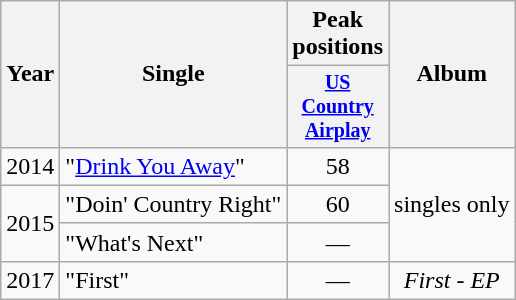<table class="wikitable" style="text-align:center;">
<tr>
<th rowspan="2">Year</th>
<th rowspan="2">Single</th>
<th colspan="1">Peak positions</th>
<th rowspan="2">Album</th>
</tr>
<tr style="font-size:smaller;">
<th width="60"><a href='#'>US Country Airplay</a></th>
</tr>
<tr>
<td>2014</td>
<td align="left">"<a href='#'>Drink You Away</a>"</td>
<td>58</td>
<td rowspan="3">singles only</td>
</tr>
<tr>
<td rowspan="2">2015</td>
<td align="left">"Doin' Country Right"</td>
<td>60</td>
</tr>
<tr>
<td align="left">"What's Next"</td>
<td>—</td>
</tr>
<tr>
<td rowspan="3">2017</td>
<td align="left">"First"</td>
<td>—</td>
<td><em>First - EP</em></td>
</tr>
</table>
